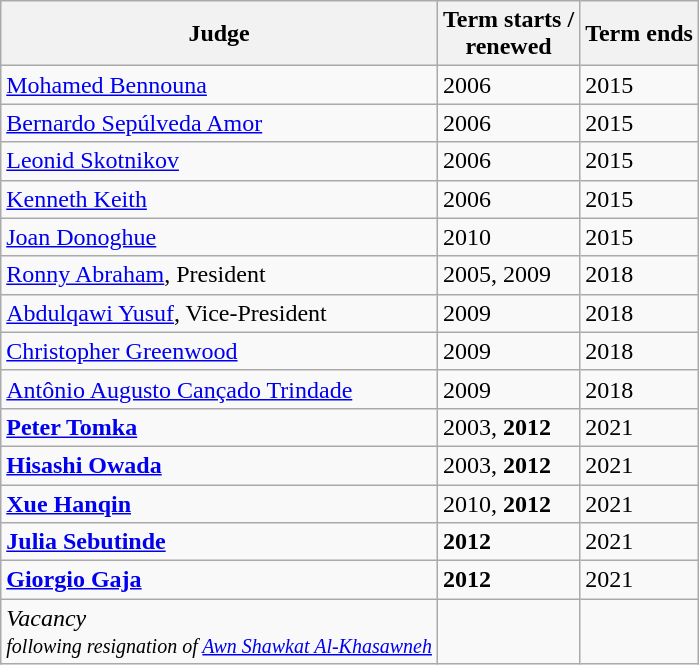<table class="wikitable sortable">
<tr>
<th>Judge</th>
<th>Term starts / <br> renewed</th>
<th>Term ends</th>
</tr>
<tr>
<td> <a href='#'>Mohamed Bennouna</a></td>
<td>2006</td>
<td>2015</td>
</tr>
<tr>
<td> <a href='#'>Bernardo Sepúlveda Amor</a></td>
<td>2006</td>
<td>2015</td>
</tr>
<tr>
<td> <a href='#'>Leonid Skotnikov</a></td>
<td>2006</td>
<td>2015</td>
</tr>
<tr>
<td> <a href='#'>Kenneth Keith</a></td>
<td>2006</td>
<td>2015</td>
</tr>
<tr>
<td> <a href='#'>Joan Donoghue</a></td>
<td>2010 </td>
<td>2015</td>
</tr>
<tr>
<td> <a href='#'>Ronny Abraham</a>, President</td>
<td>2005, 2009</td>
<td>2018</td>
</tr>
<tr>
<td> <a href='#'>Abdulqawi Yusuf</a>, Vice-President</td>
<td>2009</td>
<td>2018</td>
</tr>
<tr>
<td> <a href='#'>Christopher Greenwood</a></td>
<td>2009</td>
<td>2018</td>
</tr>
<tr>
<td> <a href='#'>Antônio Augusto Cançado Trindade</a></td>
<td>2009</td>
<td>2018</td>
</tr>
<tr>
<td> <strong><a href='#'>Peter Tomka</a></strong></td>
<td>2003, <strong>2012</strong></td>
<td>2021</td>
</tr>
<tr>
<td> <strong><a href='#'>Hisashi Owada</a></strong></td>
<td>2003, <strong>2012</strong></td>
<td>2021</td>
</tr>
<tr>
<td> <strong><a href='#'>Xue Hanqin</a></strong></td>
<td>2010, <strong>2012</strong></td>
<td>2021</td>
</tr>
<tr>
<td> <strong><a href='#'>Julia Sebutinde</a></strong></td>
<td><strong>2012</strong></td>
<td>2021</td>
</tr>
<tr>
<td> <strong><a href='#'>Giorgio Gaja</a></strong></td>
<td><strong>2012</strong></td>
<td>2021</td>
</tr>
<tr>
<td><em>Vacancy <br> <small> following resignation of  <a href='#'>Awn Shawkat Al-Khasawneh</a></small></em></td>
<td></td>
<td></td>
</tr>
</table>
